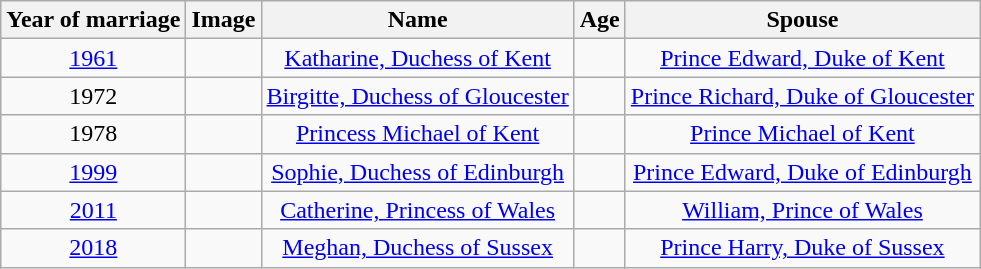<table class="wikitable plainrowheaders sortable">
<tr>
<th>Year of marriage</th>
<th class="unsortable">Image</th>
<th>Name</th>
<th>Age</th>
<th>Spouse</th>
</tr>
<tr align=center>
<td><a href='#'>1961</a></td>
<td></td>
<td><a href='#'>Katharine, Duchess of Kent</a></td>
<td></td>
<td><a href='#'>Prince Edward, Duke of Kent</a></td>
</tr>
<tr align=center>
<td>1972</td>
<td></td>
<td><a href='#'>Birgitte, Duchess of Gloucester</a></td>
<td></td>
<td><a href='#'>Prince Richard, Duke of Gloucester</a></td>
</tr>
<tr align=center>
<td>1978</td>
<td></td>
<td><a href='#'>Princess Michael of Kent</a></td>
<td></td>
<td><a href='#'>Prince Michael of Kent</a></td>
</tr>
<tr align=center>
<td><a href='#'>1999</a></td>
<td></td>
<td><a href='#'>Sophie, Duchess of Edinburgh</a></td>
<td></td>
<td><a href='#'>Prince Edward, Duke of Edinburgh</a></td>
</tr>
<tr align=center>
<td><a href='#'>2011</a></td>
<td></td>
<td><a href='#'>Catherine, Princess of Wales</a></td>
<td></td>
<td><a href='#'>William, Prince of Wales</a></td>
</tr>
<tr align=center>
<td><a href='#'>2018</a></td>
<td></td>
<td><a href='#'>Meghan, Duchess of Sussex</a></td>
<td></td>
<td><a href='#'>Prince Harry, Duke of Sussex</a></td>
</tr>
</table>
